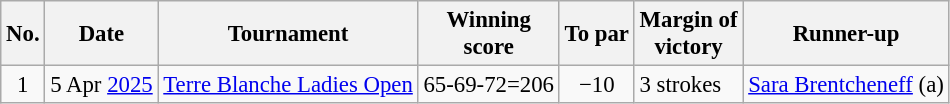<table class="wikitable" style="font-size:95%;">
<tr>
<th>No.</th>
<th>Date</th>
<th>Tournament</th>
<th>Winning<br>score</th>
<th>To par</th>
<th>Margin of<br>victory</th>
<th>Runner-up</th>
</tr>
<tr>
<td align=center>1</td>
<td align=right>5 Apr <a href='#'>2025</a></td>
<td><a href='#'>Terre Blanche Ladies Open</a></td>
<td align=right>65-69-72=206</td>
<td align=center>−10</td>
<td>3 strokes</td>
<td> <a href='#'>Sara Brentcheneff</a> (a)</td>
</tr>
</table>
